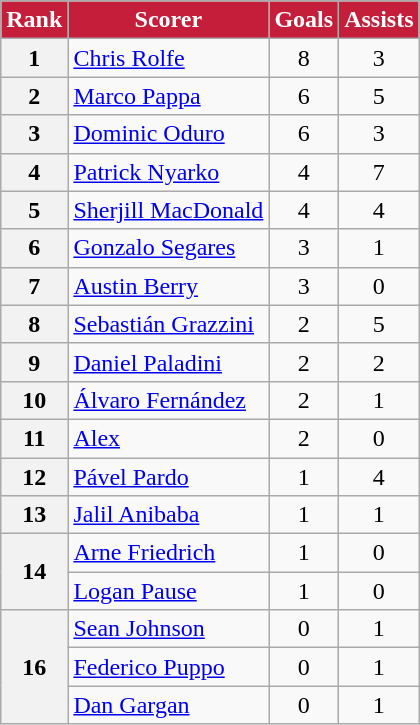<table class="wikitable" style="text-align:center">
<tr>
<th style="background:#C41E3A; color:white; text-align:center;">Rank</th>
<th style="background:#C41E3A; color:white; text-align:center;">Scorer</th>
<th style="background:#C41E3A; color:white; text-align:center;">Goals</th>
<th style="background:#C41E3A; color:white; text-align:center;">Assists</th>
</tr>
<tr>
<th>1</th>
<td align=left> <a href='#'>Chris Rolfe</a></td>
<td>8</td>
<td>3</td>
</tr>
<tr>
<th>2</th>
<td align=left> <a href='#'>Marco Pappa</a></td>
<td>6</td>
<td>5</td>
</tr>
<tr>
<th>3</th>
<td align=left> <a href='#'>Dominic Oduro</a></td>
<td>6</td>
<td>3</td>
</tr>
<tr>
<th>4</th>
<td align=left> <a href='#'>Patrick Nyarko</a></td>
<td>4</td>
<td>7</td>
</tr>
<tr>
<th>5</th>
<td align=left> <a href='#'>Sherjill MacDonald</a></td>
<td>4</td>
<td>4</td>
</tr>
<tr>
<th>6</th>
<td align=left> <a href='#'>Gonzalo Segares</a></td>
<td>3</td>
<td>1</td>
</tr>
<tr>
<th>7</th>
<td align=left> <a href='#'>Austin Berry</a></td>
<td>3</td>
<td>0</td>
</tr>
<tr>
<th>8</th>
<td align=left> <a href='#'>Sebastián Grazzini</a></td>
<td>2</td>
<td>5</td>
</tr>
<tr>
<th>9</th>
<td align=left> <a href='#'>Daniel Paladini</a></td>
<td>2</td>
<td>2</td>
</tr>
<tr>
<th rowspan=1>10</th>
<td align=left> <a href='#'>Álvaro Fernández</a></td>
<td>2</td>
<td>1</td>
</tr>
<tr>
<th rowspan=1>11</th>
<td align=left> <a href='#'>Alex</a></td>
<td>2</td>
<td>0</td>
</tr>
<tr>
<th rowspan=1>12</th>
<td align=left> <a href='#'>Pável Pardo</a></td>
<td>1</td>
<td>4</td>
</tr>
<tr>
<th rowspan=1>13</th>
<td align=left> <a href='#'>Jalil Anibaba</a></td>
<td>1</td>
<td>1</td>
</tr>
<tr>
<th rowspan=2>14</th>
<td align=left> <a href='#'>Arne Friedrich</a></td>
<td>1</td>
<td>0</td>
</tr>
<tr>
<td align=left> <a href='#'>Logan Pause</a></td>
<td>1</td>
<td>0</td>
</tr>
<tr>
<th rowspan=3>16</th>
<td align=left> <a href='#'>Sean Johnson</a></td>
<td>0</td>
<td>1</td>
</tr>
<tr>
<td align=left> <a href='#'>Federico Puppo</a></td>
<td>0</td>
<td>1</td>
</tr>
<tr>
<td align=left> <a href='#'>Dan Gargan</a></td>
<td>0</td>
<td>1</td>
</tr>
</table>
